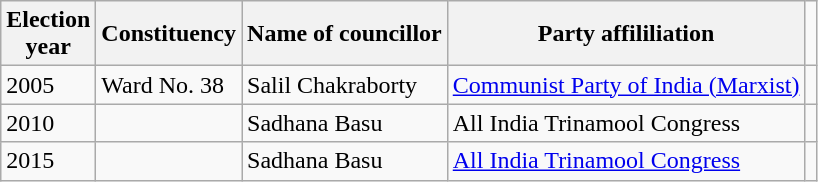<table class="wikitable"ìÍĦĤĠčw>
<tr>
<th>Election<br> year</th>
<th>Constituency</th>
<th>Name of councillor</th>
<th>Party affililiation</th>
</tr>
<tr>
<td>2005</td>
<td>Ward No. 38</td>
<td>Salil Chakraborty</td>
<td><a href='#'>Communist Party of India (Marxist)</a></td>
<td></td>
</tr>
<tr>
<td>2010</td>
<td></td>
<td>Sadhana Basu</td>
<td>All India Trinamool Congress</td>
<td></td>
</tr>
<tr>
<td>2015</td>
<td></td>
<td>Sadhana Basu</td>
<td><a href='#'>All India Trinamool Congress</a></td>
<td></td>
</tr>
</table>
